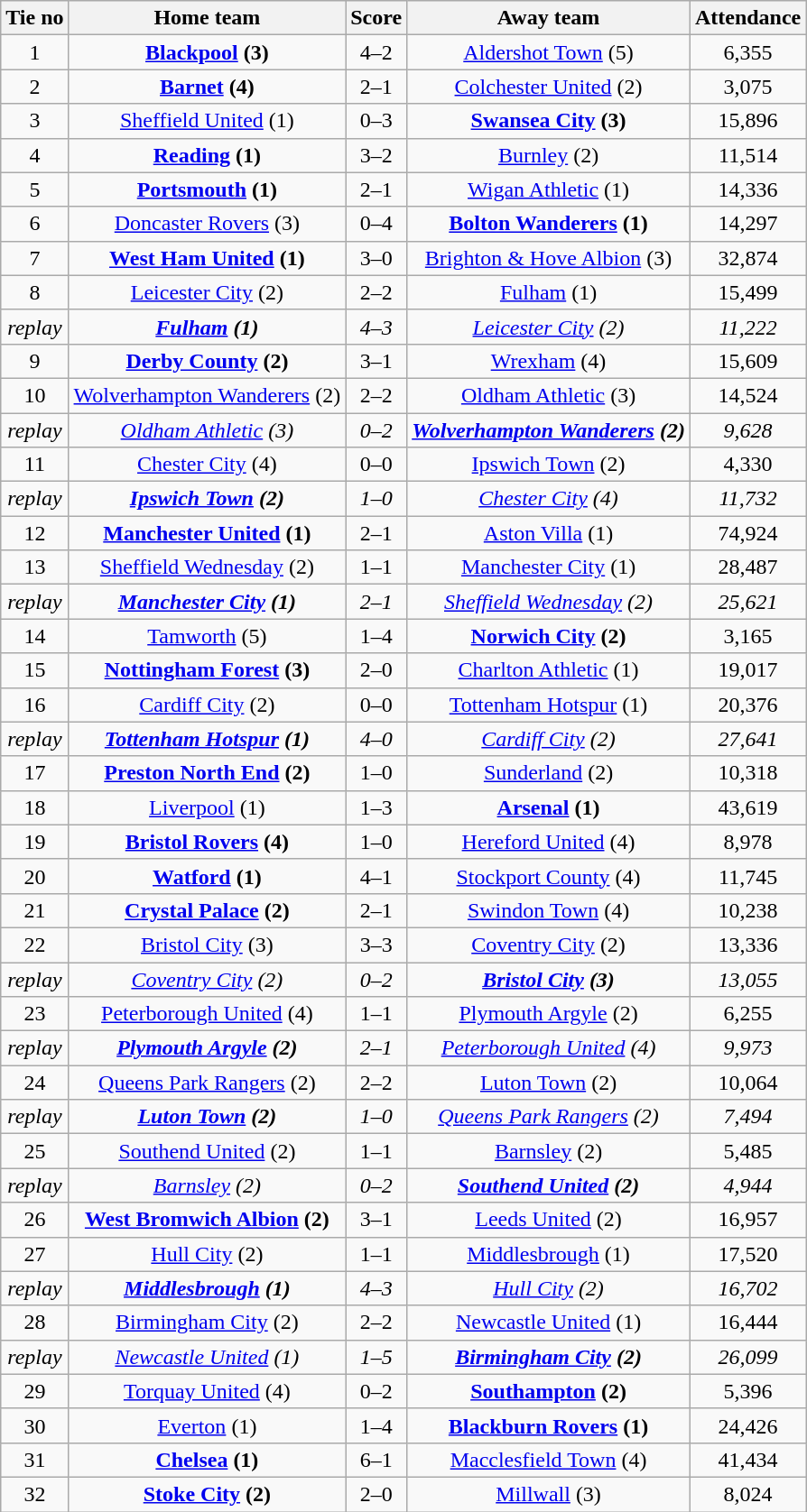<table class="wikitable" style="text-align: center">
<tr>
<th>Tie no</th>
<th>Home team</th>
<th>Score</th>
<th>Away team</th>
<th>Attendance</th>
</tr>
<tr>
<td>1</td>
<td><strong><a href='#'>Blackpool</a> (3)</strong></td>
<td>4–2</td>
<td><a href='#'>Aldershot Town</a> (5)</td>
<td>6,355</td>
</tr>
<tr>
<td>2</td>
<td><strong><a href='#'>Barnet</a> (4)</strong></td>
<td>2–1</td>
<td><a href='#'>Colchester United</a> (2)</td>
<td>3,075</td>
</tr>
<tr>
<td>3</td>
<td><a href='#'>Sheffield United</a> (1)</td>
<td>0–3</td>
<td><strong><a href='#'>Swansea City</a> (3)</strong></td>
<td>15,896</td>
</tr>
<tr>
<td>4</td>
<td><strong><a href='#'>Reading</a> (1)</strong></td>
<td>3–2</td>
<td><a href='#'>Burnley</a> (2)</td>
<td>11,514</td>
</tr>
<tr>
<td>5</td>
<td><strong><a href='#'>Portsmouth</a> (1)</strong></td>
<td>2–1</td>
<td><a href='#'>Wigan Athletic</a> (1)</td>
<td>14,336</td>
</tr>
<tr>
<td>6</td>
<td><a href='#'>Doncaster Rovers</a> (3)</td>
<td>0–4</td>
<td><strong><a href='#'>Bolton Wanderers</a> (1)</strong></td>
<td>14,297</td>
</tr>
<tr>
<td>7</td>
<td><strong><a href='#'>West Ham United</a> (1)</strong></td>
<td>3–0</td>
<td><a href='#'>Brighton & Hove Albion</a> (3)</td>
<td>32,874</td>
</tr>
<tr>
<td>8</td>
<td><a href='#'>Leicester City</a> (2)</td>
<td>2–2</td>
<td><a href='#'>Fulham</a> (1)</td>
<td>15,499</td>
</tr>
<tr>
<td><em>replay</em></td>
<td><strong><em><a href='#'>Fulham</a> (1)</em></strong></td>
<td><em>4–3</em></td>
<td><em><a href='#'>Leicester City</a> (2)</em></td>
<td><em>11,222</em></td>
</tr>
<tr>
<td>9</td>
<td><strong><a href='#'>Derby County</a> (2)</strong></td>
<td>3–1</td>
<td><a href='#'>Wrexham</a> (4)</td>
<td>15,609</td>
</tr>
<tr>
<td>10</td>
<td><a href='#'>Wolverhampton Wanderers</a> (2)</td>
<td>2–2</td>
<td><a href='#'>Oldham Athletic</a> (3)</td>
<td>14,524</td>
</tr>
<tr>
<td><em>replay</em></td>
<td><em><a href='#'>Oldham Athletic</a> (3)</em></td>
<td><em>0–2</em></td>
<td><strong><em><a href='#'>Wolverhampton Wanderers</a> (2)</em></strong></td>
<td><em>9,628</em></td>
</tr>
<tr>
<td>11</td>
<td><a href='#'>Chester City</a> (4)</td>
<td>0–0</td>
<td><a href='#'>Ipswich Town</a> (2)</td>
<td>4,330</td>
</tr>
<tr>
<td><em>replay</em></td>
<td><strong><em><a href='#'>Ipswich Town</a> (2)</em></strong></td>
<td><em>1–0</em></td>
<td><em><a href='#'>Chester City</a> (4)</em></td>
<td><em>11,732</em></td>
</tr>
<tr>
<td>12</td>
<td><strong><a href='#'>Manchester United</a> (1)</strong></td>
<td>2–1</td>
<td><a href='#'>Aston Villa</a> (1)</td>
<td>74,924</td>
</tr>
<tr>
<td>13</td>
<td><a href='#'>Sheffield Wednesday</a> (2)</td>
<td>1–1</td>
<td><a href='#'>Manchester City</a> (1)</td>
<td>28,487</td>
</tr>
<tr>
<td><em>replay</em></td>
<td><strong><em><a href='#'>Manchester City</a> (1)</em></strong></td>
<td><em>2–1</em></td>
<td><em><a href='#'>Sheffield Wednesday</a> (2)</em></td>
<td><em>25,621</em></td>
</tr>
<tr>
<td>14</td>
<td><a href='#'>Tamworth</a> (5)</td>
<td>1–4</td>
<td><strong><a href='#'>Norwich City</a> (2)</strong></td>
<td>3,165</td>
</tr>
<tr>
<td>15</td>
<td><strong><a href='#'>Nottingham Forest</a> (3)</strong></td>
<td>2–0</td>
<td><a href='#'>Charlton Athletic</a> (1)</td>
<td>19,017</td>
</tr>
<tr>
<td>16</td>
<td><a href='#'>Cardiff City</a> (2)</td>
<td>0–0</td>
<td><a href='#'>Tottenham Hotspur</a> (1)</td>
<td>20,376</td>
</tr>
<tr>
<td><em>replay</em></td>
<td><strong><em><a href='#'>Tottenham Hotspur</a> (1)</em></strong></td>
<td><em>4–0</em></td>
<td><em><a href='#'>Cardiff City</a> (2)</em></td>
<td><em>27,641</em></td>
</tr>
<tr>
<td>17</td>
<td><strong><a href='#'>Preston North End</a> (2)</strong></td>
<td>1–0</td>
<td><a href='#'>Sunderland</a> (2)</td>
<td>10,318</td>
</tr>
<tr>
<td>18</td>
<td><a href='#'>Liverpool</a> (1)</td>
<td>1–3</td>
<td><strong><a href='#'>Arsenal</a> (1)</strong></td>
<td>43,619</td>
</tr>
<tr>
<td>19</td>
<td><strong><a href='#'>Bristol Rovers</a> (4)</strong></td>
<td>1–0</td>
<td><a href='#'>Hereford United</a> (4)</td>
<td>8,978</td>
</tr>
<tr>
<td>20</td>
<td><strong><a href='#'>Watford</a> (1)</strong></td>
<td>4–1</td>
<td><a href='#'>Stockport County</a> (4)</td>
<td>11,745</td>
</tr>
<tr>
<td>21</td>
<td><strong><a href='#'>Crystal Palace</a> (2)</strong></td>
<td>2–1</td>
<td><a href='#'>Swindon Town</a> (4)</td>
<td>10,238</td>
</tr>
<tr>
<td>22</td>
<td><a href='#'>Bristol City</a> (3)</td>
<td>3–3</td>
<td><a href='#'>Coventry City</a> (2)</td>
<td>13,336</td>
</tr>
<tr>
<td><em>replay</em></td>
<td><em><a href='#'>Coventry City</a> (2)</em></td>
<td><em>0–2</em></td>
<td><strong><em><a href='#'>Bristol City</a> (3)</em></strong></td>
<td><em>13,055</em></td>
</tr>
<tr>
<td>23</td>
<td><a href='#'>Peterborough United</a> (4)</td>
<td>1–1</td>
<td><a href='#'>Plymouth Argyle</a> (2)</td>
<td>6,255</td>
</tr>
<tr>
<td><em>replay</em></td>
<td><strong><em><a href='#'>Plymouth Argyle</a> (2)</em></strong></td>
<td><em>2–1</em></td>
<td><em><a href='#'>Peterborough United</a> (4)</em></td>
<td><em>9,973</em></td>
</tr>
<tr>
<td>24</td>
<td><a href='#'>Queens Park Rangers</a> (2)</td>
<td>2–2</td>
<td><a href='#'>Luton Town</a> (2)</td>
<td>10,064</td>
</tr>
<tr>
<td><em>replay</em></td>
<td><strong><em><a href='#'>Luton Town</a> (2)</em></strong></td>
<td><em>1–0</em></td>
<td><em><a href='#'>Queens Park Rangers</a> (2)</em></td>
<td><em>7,494</em></td>
</tr>
<tr>
<td>25</td>
<td><a href='#'>Southend United</a> (2)</td>
<td>1–1</td>
<td><a href='#'>Barnsley</a> (2)</td>
<td>5,485</td>
</tr>
<tr>
<td><em>replay</em></td>
<td><em><a href='#'>Barnsley</a> (2)</em></td>
<td><em>0–2</em></td>
<td><strong><em><a href='#'>Southend United</a> (2)</em></strong></td>
<td><em>4,944</em></td>
</tr>
<tr>
<td>26</td>
<td><strong><a href='#'>West Bromwich Albion</a> (2)</strong></td>
<td>3–1</td>
<td><a href='#'>Leeds United</a> (2)</td>
<td>16,957</td>
</tr>
<tr>
<td>27</td>
<td><a href='#'>Hull City</a> (2)</td>
<td>1–1</td>
<td><a href='#'>Middlesbrough</a> (1)</td>
<td>17,520</td>
</tr>
<tr>
<td><em>replay</em></td>
<td><strong><em><a href='#'>Middlesbrough</a> (1)</em></strong></td>
<td><em>4–3</em></td>
<td><em><a href='#'>Hull City</a> (2)</em></td>
<td><em>16,702</em></td>
</tr>
<tr>
<td>28</td>
<td><a href='#'>Birmingham City</a> (2)</td>
<td>2–2</td>
<td><a href='#'>Newcastle United</a> (1)</td>
<td>16,444</td>
</tr>
<tr>
<td><em>replay</em></td>
<td><em><a href='#'>Newcastle United</a> (1)</em></td>
<td><em>1–5</em></td>
<td><strong><em><a href='#'>Birmingham City</a> (2)</em></strong></td>
<td><em>26,099</em></td>
</tr>
<tr>
<td>29</td>
<td><a href='#'>Torquay United</a> (4)</td>
<td>0–2</td>
<td><strong><a href='#'>Southampton</a> (2)</strong></td>
<td>5,396</td>
</tr>
<tr>
<td>30</td>
<td><a href='#'>Everton</a> (1)</td>
<td>1–4</td>
<td><strong><a href='#'>Blackburn Rovers</a> (1)</strong></td>
<td>24,426</td>
</tr>
<tr>
<td>31</td>
<td><strong><a href='#'>Chelsea</a> (1)</strong></td>
<td>6–1</td>
<td><a href='#'>Macclesfield Town</a> (4)</td>
<td>41,434</td>
</tr>
<tr>
<td>32</td>
<td><strong><a href='#'>Stoke City</a> (2)</strong></td>
<td>2–0</td>
<td><a href='#'>Millwall</a> (3)</td>
<td>8,024</td>
</tr>
</table>
